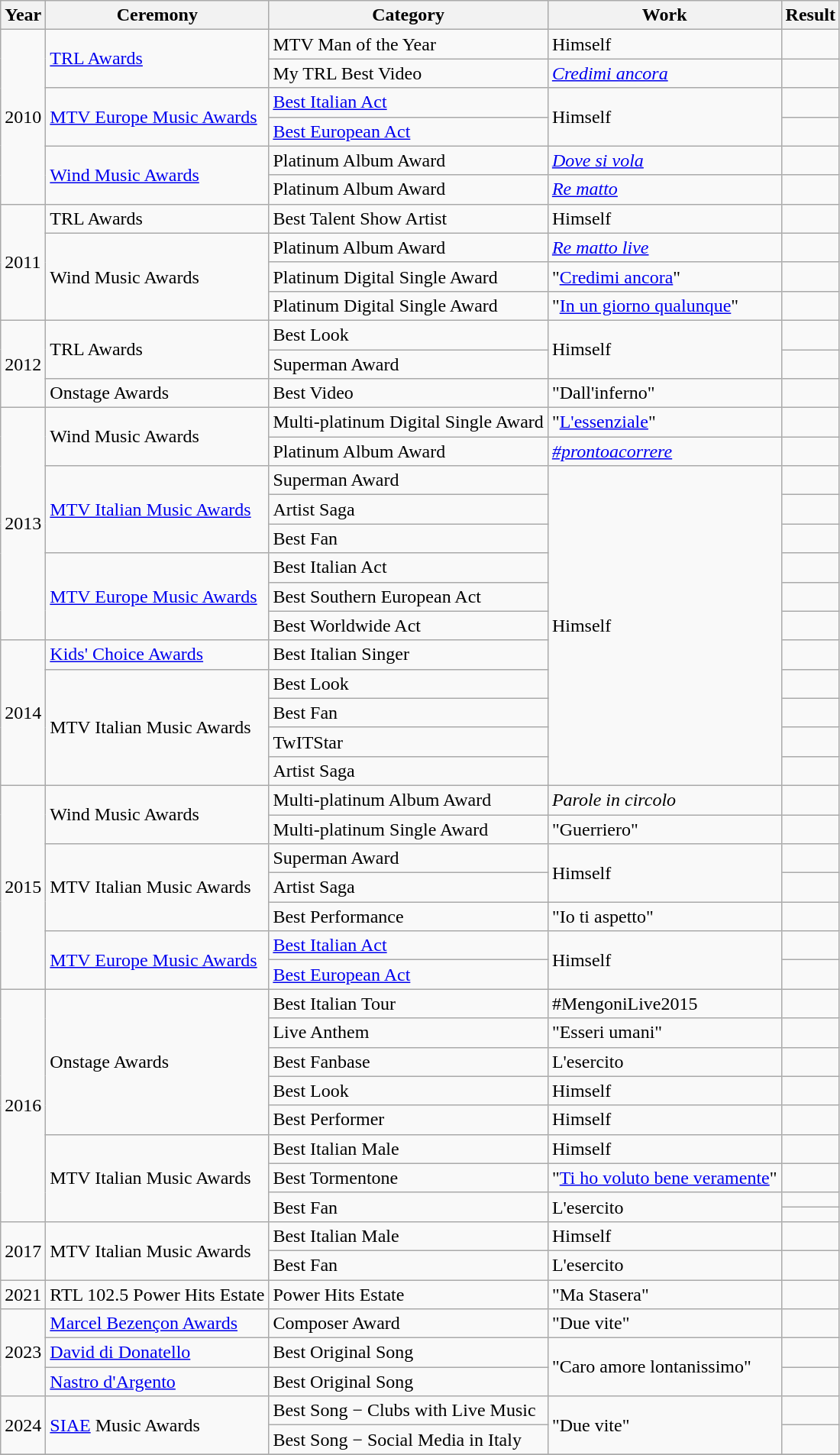<table class="wikitable ">
<tr>
<th>Year</th>
<th>Ceremony</th>
<th>Category</th>
<th>Work</th>
<th>Result</th>
</tr>
<tr>
<td rowspan=6>2010</td>
<td rowspan=2><a href='#'>TRL Awards</a></td>
<td>MTV Man of the Year</td>
<td>Himself</td>
<td></td>
</tr>
<tr>
<td>My TRL Best Video</td>
<td><em><a href='#'>Credimi ancora</a></em></td>
<td></td>
</tr>
<tr>
<td rowspan=2><a href='#'>MTV Europe Music Awards</a></td>
<td><a href='#'>Best Italian Act</a></td>
<td rowspan=2>Himself</td>
<td></td>
</tr>
<tr>
<td><a href='#'>Best European Act</a></td>
<td></td>
</tr>
<tr>
<td rowspan=2><a href='#'>Wind Music Awards</a></td>
<td>Platinum Album Award</td>
<td><em><a href='#'>Dove si vola</a></em></td>
<td></td>
</tr>
<tr>
<td>Platinum Album Award</td>
<td><em><a href='#'>Re matto</a></em></td>
<td></td>
</tr>
<tr>
<td rowspan=4>2011</td>
<td>TRL Awards</td>
<td>Best Talent Show Artist</td>
<td>Himself</td>
<td></td>
</tr>
<tr>
<td rowspan=3>Wind Music Awards</td>
<td>Platinum Album Award</td>
<td><em><a href='#'>Re matto live</a></em></td>
<td></td>
</tr>
<tr>
<td>Platinum Digital Single Award</td>
<td>"<a href='#'>Credimi ancora</a>"</td>
<td></td>
</tr>
<tr>
<td>Platinum Digital Single Award</td>
<td>"<a href='#'>In un giorno qualunque</a>"</td>
<td></td>
</tr>
<tr>
<td rowspan=3>2012</td>
<td rowspan=2>TRL Awards</td>
<td>Best Look</td>
<td rowspan=2>Himself</td>
<td></td>
</tr>
<tr>
<td>Superman Award</td>
<td></td>
</tr>
<tr>
<td>Onstage Awards</td>
<td>Best Video</td>
<td>"Dall'inferno"</td>
<td></td>
</tr>
<tr>
<td rowspan=8>2013</td>
<td rowspan=2>Wind Music Awards</td>
<td>Multi-platinum Digital Single Award</td>
<td>"<a href='#'>L'essenziale</a>"</td>
<td></td>
</tr>
<tr>
<td>Platinum Album Award</td>
<td><em><a href='#'>#prontoacorrere</a></em></td>
<td></td>
</tr>
<tr>
<td rowspan=3><a href='#'>MTV Italian Music Awards</a></td>
<td>Superman Award</td>
<td rowspan=11>Himself</td>
<td></td>
</tr>
<tr>
<td>Artist Saga</td>
<td></td>
</tr>
<tr>
<td>Best Fan</td>
<td></td>
</tr>
<tr>
<td rowspan=3><a href='#'>MTV Europe Music Awards</a></td>
<td>Best Italian Act</td>
<td></td>
</tr>
<tr>
<td>Best Southern European Act</td>
<td></td>
</tr>
<tr>
<td>Best Worldwide Act</td>
<td></td>
</tr>
<tr>
<td rowspan=5>2014</td>
<td><a href='#'>Kids' Choice Awards</a></td>
<td>Best Italian Singer</td>
<td></td>
</tr>
<tr>
<td rowspan=4>MTV Italian Music Awards</td>
<td>Best Look</td>
<td></td>
</tr>
<tr>
<td>Best Fan</td>
<td></td>
</tr>
<tr>
<td>TwITStar</td>
<td></td>
</tr>
<tr>
<td>Artist Saga</td>
<td></td>
</tr>
<tr>
<td rowspan=7>2015</td>
<td rowspan=2>Wind Music Awards</td>
<td>Multi-platinum Album Award</td>
<td><em>Parole in circolo</em></td>
<td></td>
</tr>
<tr>
<td>Multi-platinum Single Award</td>
<td>"Guerriero"</td>
<td></td>
</tr>
<tr>
<td rowspan=3>MTV Italian Music Awards</td>
<td>Superman Award</td>
<td rowspan=2>Himself</td>
<td></td>
</tr>
<tr>
<td>Artist Saga</td>
<td></td>
</tr>
<tr>
<td>Best Performance</td>
<td>"Io ti aspetto"</td>
<td></td>
</tr>
<tr>
<td rowspan="2"><a href='#'>MTV Europe Music Awards</a></td>
<td><a href='#'>Best Italian Act</a></td>
<td rowspan=2>Himself</td>
<td></td>
</tr>
<tr>
<td><a href='#'>Best European Act</a></td>
<td></td>
</tr>
<tr>
<td rowspan="9">2016</td>
<td rowspan="5">Onstage Awards</td>
<td>Best Italian Tour</td>
<td>#MengoniLive2015</td>
<td></td>
</tr>
<tr>
<td>Live Anthem</td>
<td>"Esseri umani"</td>
<td></td>
</tr>
<tr>
<td>Best Fanbase</td>
<td>L'esercito</td>
<td></td>
</tr>
<tr>
<td>Best Look</td>
<td>Himself</td>
<td></td>
</tr>
<tr>
<td>Best Performer</td>
<td>Himself</td>
<td></td>
</tr>
<tr>
<td rowspan="4">MTV Italian Music Awards</td>
<td>Best Italian Male</td>
<td>Himself</td>
<td></td>
</tr>
<tr>
<td>Best Tormentone</td>
<td>"<a href='#'>Ti ho voluto bene veramente</a>"</td>
<td></td>
</tr>
<tr>
<td rowspan="2">Best Fan</td>
<td rowspan="2">L'esercito</td>
<td></td>
</tr>
<tr>
<td></td>
</tr>
<tr>
<td rowspan="2">2017</td>
<td rowspan="2">MTV Italian Music Awards</td>
<td>Best Italian Male</td>
<td>Himself</td>
<td></td>
</tr>
<tr>
<td>Best Fan</td>
<td>L'esercito</td>
<td></td>
</tr>
<tr>
<td>2021</td>
<td>RTL 102.5 Power Hits Estate</td>
<td>Power Hits Estate</td>
<td>"Ma Stasera"</td>
<td></td>
</tr>
<tr>
<td rowspan="3">2023</td>
<td><a href='#'>Marcel Bezençon Awards</a></td>
<td>Composer Award</td>
<td>"Due vite"</td>
<td></td>
</tr>
<tr>
<td><a href='#'>David di Donatello</a></td>
<td>Best Original Song</td>
<td rowspan="2">"Caro amore lontanissimo"</td>
<td></td>
</tr>
<tr>
<td><a href='#'>Nastro d'Argento</a></td>
<td>Best Original Song</td>
<td></td>
</tr>
<tr>
<td rowspan="2">2024</td>
<td rowspan="2"><a href='#'>SIAE</a> Music Awards</td>
<td>Best Song − Clubs with Live Music</td>
<td rowspan="2">"Due vite" </td>
<td></td>
</tr>
<tr>
<td>Best Song − Social Media in Italy</td>
<td></td>
</tr>
<tr>
</tr>
</table>
